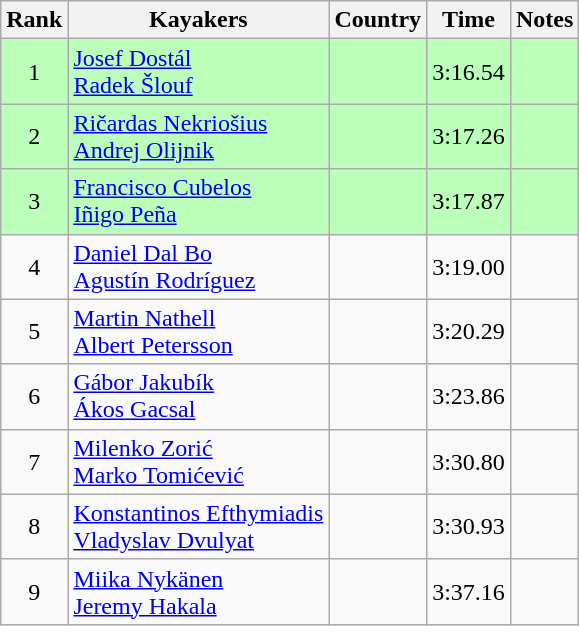<table class="wikitable" style="text-align:center">
<tr>
<th>Rank</th>
<th>Kayakers</th>
<th>Country</th>
<th>Time</th>
<th>Notes</th>
</tr>
<tr bgcolor=bbffbb>
<td>1</td>
<td align="left"><a href='#'>Josef Dostál</a><br><a href='#'>Radek Šlouf</a></td>
<td align="left"></td>
<td>3:16.54</td>
<td></td>
</tr>
<tr bgcolor=bbffbb>
<td>2</td>
<td align="left"><a href='#'>Ričardas Nekriošius</a><br><a href='#'>Andrej Olijnik</a></td>
<td align="left"></td>
<td>3:17.26</td>
<td></td>
</tr>
<tr bgcolor=bbffbb>
<td>3</td>
<td align="left"><a href='#'>Francisco Cubelos</a><br><a href='#'>Iñigo Peña</a></td>
<td align="left"></td>
<td>3:17.87</td>
<td></td>
</tr>
<tr>
<td>4</td>
<td align="left"><a href='#'>Daniel Dal Bo</a><br><a href='#'>Agustín Rodríguez</a></td>
<td align="left"></td>
<td>3:19.00</td>
<td></td>
</tr>
<tr>
<td>5</td>
<td align="left"><a href='#'>Martin Nathell</a><br><a href='#'>Albert Petersson</a></td>
<td align="left"></td>
<td>3:20.29</td>
<td></td>
</tr>
<tr>
<td>6</td>
<td align="left"><a href='#'>Gábor Jakubík</a><br><a href='#'>Ákos Gacsal</a></td>
<td align="left"></td>
<td>3:23.86</td>
<td></td>
</tr>
<tr>
<td>7</td>
<td align="left"><a href='#'>Milenko Zorić</a><br><a href='#'>Marko Tomićević</a></td>
<td align="left"></td>
<td>3:30.80</td>
<td></td>
</tr>
<tr>
<td>8</td>
<td align="left"><a href='#'>Konstantinos Efthymiadis</a><br><a href='#'>Vladyslav Dvulyat</a></td>
<td align="left"></td>
<td>3:30.93</td>
<td></td>
</tr>
<tr>
<td>9</td>
<td align="left"><a href='#'>Miika Nykänen</a><br><a href='#'>Jeremy Hakala</a></td>
<td align="left"></td>
<td>3:37.16</td>
<td></td>
</tr>
</table>
